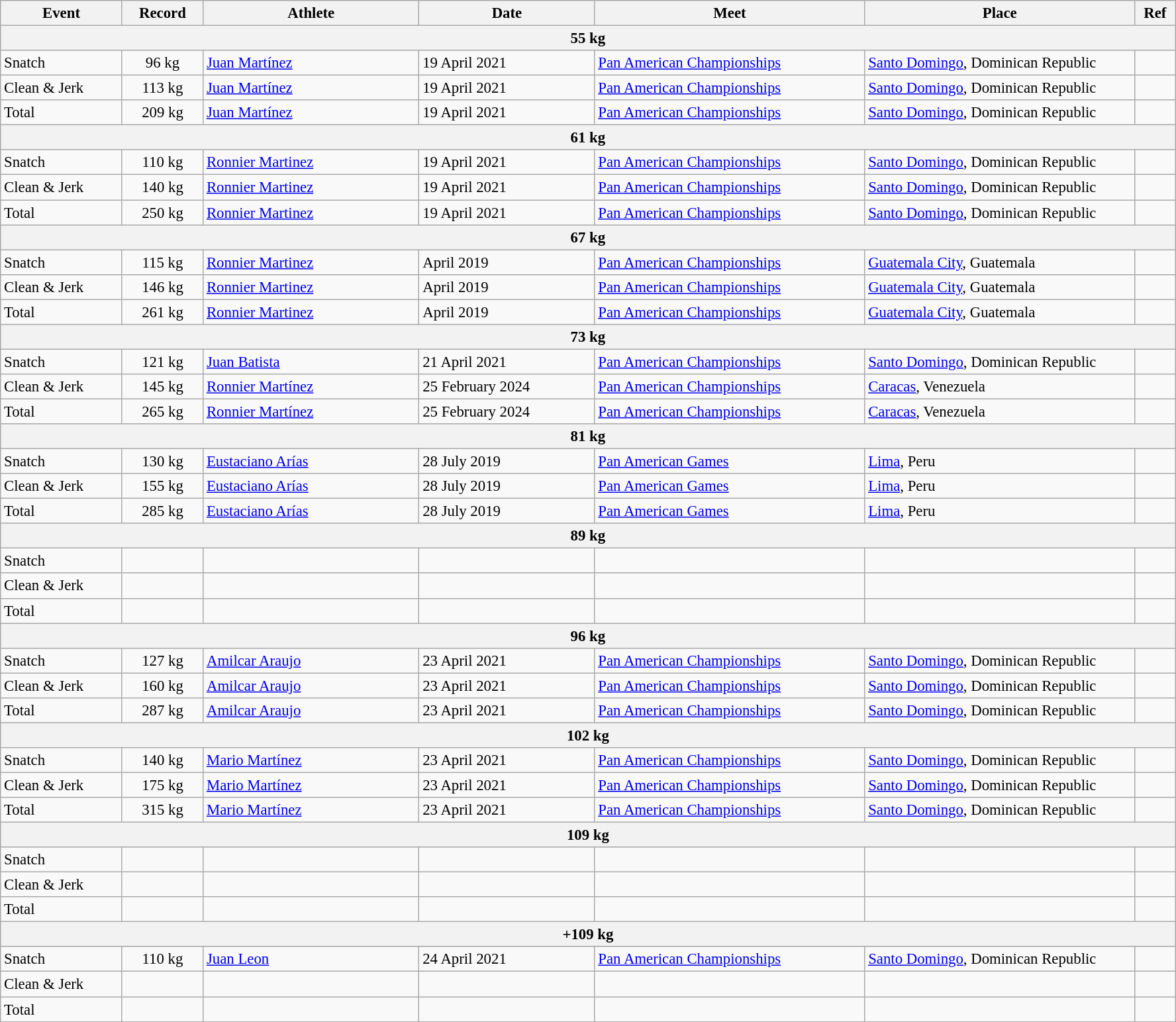<table class="wikitable" style="font-size:95%;">
<tr>
<th width=9%>Event</th>
<th width=6%>Record</th>
<th width=16%>Athlete</th>
<th width=13%>Date</th>
<th width=20%>Meet</th>
<th width=20%>Place</th>
<th width=3%>Ref</th>
</tr>
<tr bgcolor="#DDDDDD">
<th colspan="7">55 kg</th>
</tr>
<tr>
<td>Snatch</td>
<td align="center">96 kg</td>
<td><a href='#'>Juan Martínez</a></td>
<td>19 April 2021</td>
<td><a href='#'>Pan American Championships</a></td>
<td><a href='#'>Santo Domingo</a>, Dominican Republic</td>
<td></td>
</tr>
<tr>
<td>Clean & Jerk</td>
<td align="center">113 kg</td>
<td><a href='#'>Juan Martínez</a></td>
<td>19 April 2021</td>
<td><a href='#'>Pan American Championships</a></td>
<td><a href='#'>Santo Domingo</a>, Dominican Republic</td>
<td></td>
</tr>
<tr>
<td>Total</td>
<td align="center">209 kg</td>
<td><a href='#'>Juan Martínez</a></td>
<td>19 April 2021</td>
<td><a href='#'>Pan American Championships</a></td>
<td><a href='#'>Santo Domingo</a>, Dominican Republic</td>
<td></td>
</tr>
<tr bgcolor="#DDDDDD">
<th colspan="7">61 kg</th>
</tr>
<tr>
<td>Snatch</td>
<td align="center">110 kg</td>
<td><a href='#'>Ronnier Martinez</a></td>
<td>19 April 2021</td>
<td><a href='#'>Pan American Championships</a></td>
<td><a href='#'>Santo Domingo</a>, Dominican Republic</td>
<td></td>
</tr>
<tr>
<td>Clean & Jerk</td>
<td align="center">140 kg</td>
<td><a href='#'>Ronnier Martinez</a></td>
<td>19 April 2021</td>
<td><a href='#'>Pan American Championships</a></td>
<td><a href='#'>Santo Domingo</a>, Dominican Republic</td>
<td></td>
</tr>
<tr>
<td>Total</td>
<td align="center">250 kg</td>
<td><a href='#'>Ronnier Martinez</a></td>
<td>19 April 2021</td>
<td><a href='#'>Pan American Championships</a></td>
<td><a href='#'>Santo Domingo</a>, Dominican Republic</td>
<td></td>
</tr>
<tr bgcolor="#DDDDDD">
<th colspan="7">67 kg</th>
</tr>
<tr>
<td>Snatch</td>
<td align="center">115 kg</td>
<td><a href='#'>Ronnier Martinez</a></td>
<td>April 2019</td>
<td><a href='#'>Pan American Championships</a></td>
<td><a href='#'>Guatemala City</a>, Guatemala</td>
<td></td>
</tr>
<tr>
<td>Clean & Jerk</td>
<td align="center">146 kg</td>
<td><a href='#'>Ronnier Martinez</a></td>
<td>April 2019</td>
<td><a href='#'>Pan American Championships</a></td>
<td><a href='#'>Guatemala City</a>, Guatemala</td>
<td></td>
</tr>
<tr>
<td>Total</td>
<td align="center">261 kg</td>
<td><a href='#'>Ronnier Martinez</a></td>
<td>April 2019</td>
<td><a href='#'>Pan American Championships</a></td>
<td><a href='#'>Guatemala City</a>, Guatemala</td>
<td></td>
</tr>
<tr bgcolor="#DDDDDD">
<th colspan="7">73 kg</th>
</tr>
<tr>
<td>Snatch</td>
<td align="center">121 kg</td>
<td><a href='#'>Juan Batista</a></td>
<td>21 April 2021</td>
<td><a href='#'>Pan American Championships</a></td>
<td><a href='#'>Santo Domingo</a>, Dominican Republic</td>
<td></td>
</tr>
<tr>
<td>Clean & Jerk</td>
<td align="center">145 kg</td>
<td><a href='#'>Ronnier Martínez</a></td>
<td>25 February 2024</td>
<td><a href='#'>Pan American Championships</a></td>
<td><a href='#'>Caracas</a>, Venezuela</td>
<td></td>
</tr>
<tr>
<td>Total</td>
<td align="center">265 kg</td>
<td><a href='#'>Ronnier Martínez</a></td>
<td>25 February 2024</td>
<td><a href='#'>Pan American Championships</a></td>
<td><a href='#'>Caracas</a>, Venezuela</td>
<td></td>
</tr>
<tr bgcolor="#DDDDDD">
<th colspan="7">81 kg</th>
</tr>
<tr>
<td>Snatch</td>
<td align="center">130 kg</td>
<td><a href='#'>Eustaciano Arías</a></td>
<td>28 July 2019</td>
<td><a href='#'>Pan American Games</a></td>
<td><a href='#'>Lima</a>, Peru</td>
<td></td>
</tr>
<tr>
<td>Clean & Jerk</td>
<td align="center">155 kg</td>
<td><a href='#'>Eustaciano Arías</a></td>
<td>28 July 2019</td>
<td><a href='#'>Pan American Games</a></td>
<td><a href='#'>Lima</a>, Peru</td>
<td></td>
</tr>
<tr>
<td>Total</td>
<td align="center">285 kg</td>
<td><a href='#'>Eustaciano Arías</a></td>
<td>28 July 2019</td>
<td><a href='#'>Pan American Games</a></td>
<td><a href='#'>Lima</a>, Peru</td>
<td></td>
</tr>
<tr bgcolor="#DDDDDD">
<th colspan="7">89 kg</th>
</tr>
<tr>
<td>Snatch</td>
<td align="center"></td>
<td></td>
<td></td>
<td></td>
<td></td>
<td></td>
</tr>
<tr>
<td>Clean & Jerk</td>
<td align="center"></td>
<td></td>
<td></td>
<td></td>
<td></td>
<td></td>
</tr>
<tr>
<td>Total</td>
<td align="center"></td>
<td></td>
<td></td>
<td></td>
<td></td>
<td></td>
</tr>
<tr bgcolor="#DDDDDD">
<th colspan="7">96 kg</th>
</tr>
<tr>
<td>Snatch</td>
<td align="center">127 kg</td>
<td><a href='#'>Amilcar Araujo</a></td>
<td>23 April 2021</td>
<td><a href='#'>Pan American Championships</a></td>
<td><a href='#'>Santo Domingo</a>, Dominican Republic</td>
<td></td>
</tr>
<tr>
<td>Clean & Jerk</td>
<td align="center">160 kg</td>
<td><a href='#'>Amilcar Araujo</a></td>
<td>23 April 2021</td>
<td><a href='#'>Pan American Championships</a></td>
<td><a href='#'>Santo Domingo</a>, Dominican Republic</td>
<td></td>
</tr>
<tr>
<td>Total</td>
<td align="center">287 kg</td>
<td><a href='#'>Amilcar Araujo</a></td>
<td>23 April 2021</td>
<td><a href='#'>Pan American Championships</a></td>
<td><a href='#'>Santo Domingo</a>, Dominican Republic</td>
<td></td>
</tr>
<tr bgcolor="#DDDDDD">
<th colspan="7">102 kg</th>
</tr>
<tr>
<td>Snatch</td>
<td align="center">140 kg</td>
<td><a href='#'>Mario Martínez</a></td>
<td>23 April 2021</td>
<td><a href='#'>Pan American Championships</a></td>
<td><a href='#'>Santo Domingo</a>, Dominican Republic</td>
<td></td>
</tr>
<tr>
<td>Clean & Jerk</td>
<td align="center">175 kg</td>
<td><a href='#'>Mario Martínez</a></td>
<td>23 April 2021</td>
<td><a href='#'>Pan American Championships</a></td>
<td><a href='#'>Santo Domingo</a>, Dominican Republic</td>
<td></td>
</tr>
<tr>
<td>Total</td>
<td align="center">315 kg</td>
<td><a href='#'>Mario Martínez</a></td>
<td>23 April 2021</td>
<td><a href='#'>Pan American Championships</a></td>
<td><a href='#'>Santo Domingo</a>, Dominican Republic</td>
<td></td>
</tr>
<tr bgcolor="#DDDDDD">
<th colspan="7">109 kg</th>
</tr>
<tr>
<td>Snatch</td>
<td align="center"></td>
<td></td>
<td></td>
<td></td>
<td></td>
<td></td>
</tr>
<tr>
<td>Clean & Jerk</td>
<td align="center"></td>
<td></td>
<td></td>
<td></td>
<td></td>
<td></td>
</tr>
<tr>
<td>Total</td>
<td align="center"></td>
<td></td>
<td></td>
<td></td>
<td></td>
<td></td>
</tr>
<tr bgcolor="#DDDDDD">
<th colspan="7">+109 kg</th>
</tr>
<tr>
<td>Snatch</td>
<td align="center">110 kg</td>
<td><a href='#'>Juan Leon</a></td>
<td>24 April 2021</td>
<td><a href='#'>Pan American Championships</a></td>
<td><a href='#'>Santo Domingo</a>, Dominican Republic</td>
<td></td>
</tr>
<tr>
<td>Clean & Jerk</td>
<td align="center"></td>
<td></td>
<td></td>
<td></td>
<td></td>
<td></td>
</tr>
<tr>
<td>Total</td>
<td align="center"></td>
<td></td>
<td></td>
<td></td>
<td></td>
<td></td>
</tr>
</table>
